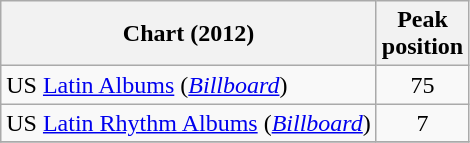<table class="wikitable sortable plainrowheaders">
<tr>
<th>Chart (2012)</th>
<th>Peak<br>position</th>
</tr>
<tr>
<td>US <a href='#'>Latin Albums</a> (<em><a href='#'>Billboard</a></em>)</td>
<td style="text-align:center;">75</td>
</tr>
<tr>
<td>US <a href='#'>Latin Rhythm Albums</a> (<em><a href='#'>Billboard</a></em>)</td>
<td style="text-align:center;">7</td>
</tr>
<tr>
</tr>
</table>
